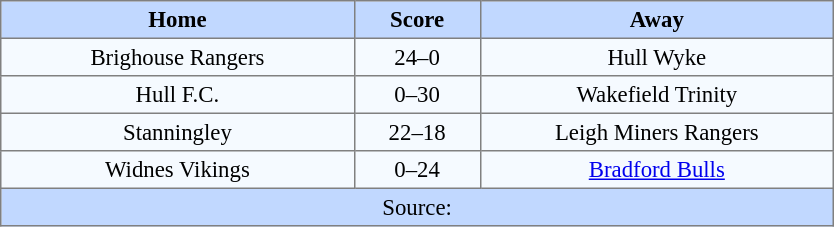<table border=1 style="border-collapse:collapse; font-size:95%; text-align:center;" cellpadding=3 cellspacing=0 width=44%>
<tr bgcolor=#C1D8FF>
<th width=19%>Home</th>
<th width=6%>Score</th>
<th width=19%>Away</th>
</tr>
<tr bgcolor=#F5FAFF>
<td>Brighouse Rangers</td>
<td>24–0</td>
<td>Hull Wyke</td>
</tr>
<tr bgcolor=#F5FAFF>
<td>Hull F.C.</td>
<td>0–30</td>
<td>Wakefield Trinity</td>
</tr>
<tr bgcolor=#F5FAFF>
<td>Stanningley</td>
<td>22–18</td>
<td>Leigh Miners Rangers</td>
</tr>
<tr bgcolor=#F5FAFF>
<td>Widnes Vikings</td>
<td>0–24</td>
<td><a href='#'>Bradford Bulls</a></td>
</tr>
<tr bgcolor=#C1D8FF>
<td colspan=3>Source:</td>
</tr>
</table>
